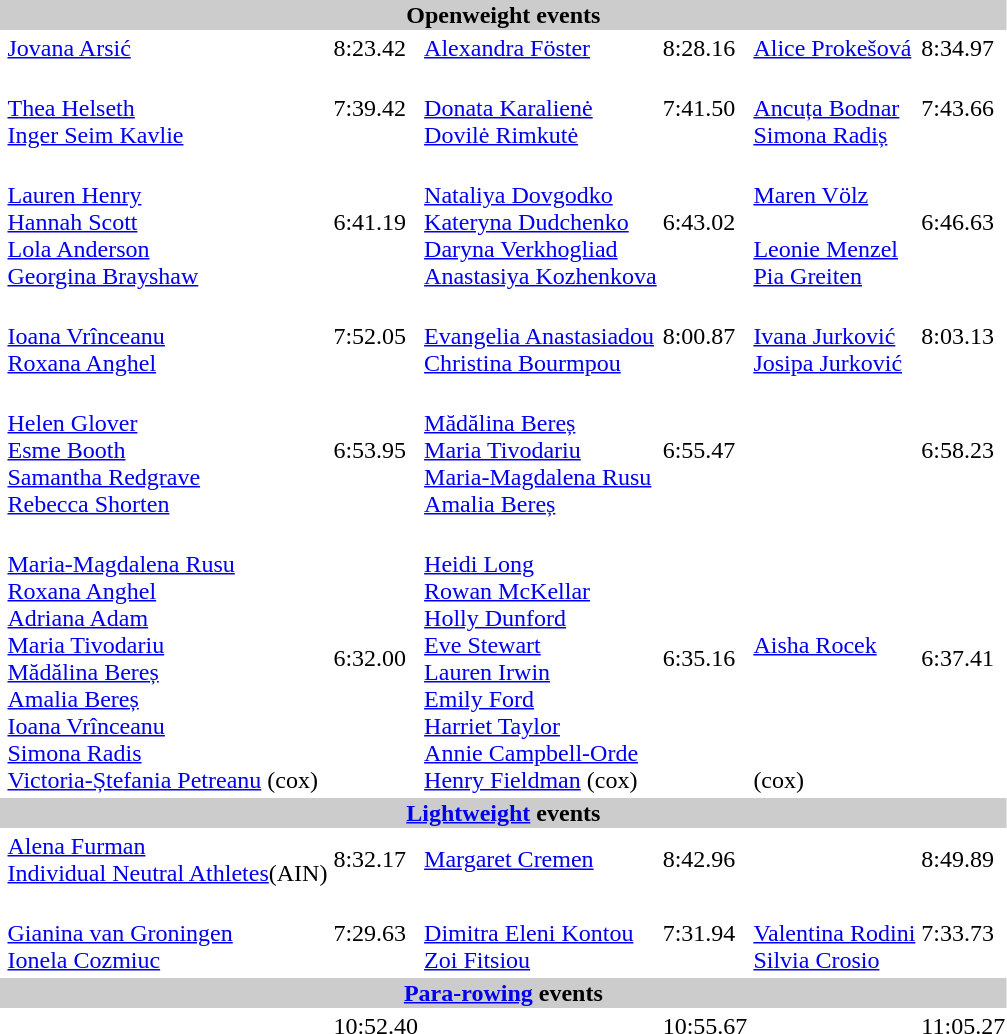<table>
<tr>
<th colspan="7" style="background-color:#CCC;">Openweight events</th>
</tr>
<tr>
<th></th>
<td><a href='#'>Jovana Arsić</a><br></td>
<td>8:23.42</td>
<td><a href='#'>Alexandra Föster</a><br></td>
<td>8:28.16</td>
<td><a href='#'>Alice Prokešová</a><br></td>
<td>8:34.97</td>
</tr>
<tr>
<th></th>
<td><br><a href='#'>Thea Helseth</a><br><a href='#'>Inger Seim Kavlie</a></td>
<td>7:39.42</td>
<td><br><a href='#'>Donata Karalienė</a><br><a href='#'>Dovilė Rimkutė</a></td>
<td>7:41.50</td>
<td><br><a href='#'>Ancuța Bodnar</a><br><a href='#'>Simona Radiș</a></td>
<td>7:43.66</td>
</tr>
<tr>
<th></th>
<td><br><a href='#'>Lauren Henry</a><br><a href='#'>Hannah Scott</a><br><a href='#'>Lola Anderson</a><br><a href='#'>Georgina Brayshaw</a></td>
<td>6:41.19</td>
<td><br><a href='#'>Nataliya Dovgodko</a><br><a href='#'>Kateryna Dudchenko</a><br><a href='#'>Daryna Verkhogliad</a><br><a href='#'>Anastasiya Kozhenkova</a></td>
<td>6:43.02</td>
<td><br><a href='#'>Maren Völz</a><br><br><a href='#'>Leonie Menzel</a><br><a href='#'>Pia Greiten</a></td>
<td>6:46.63</td>
</tr>
<tr>
<th></th>
<td><br><a href='#'>Ioana Vrînceanu</a><br><a href='#'>Roxana Anghel</a></td>
<td>7:52.05</td>
<td><br><a href='#'>Evangelia Anastasiadou</a><br><a href='#'>Christina Bourmpou</a></td>
<td>8:00.87</td>
<td><br><a href='#'>Ivana Jurković</a><br><a href='#'>Josipa Jurković</a></td>
<td>8:03.13</td>
</tr>
<tr>
<th></th>
<td><br><a href='#'>Helen Glover</a><br><a href='#'>Esme Booth</a><br><a href='#'>Samantha Redgrave</a><br><a href='#'>Rebecca Shorten</a></td>
<td>6:53.95</td>
<td><br><a href='#'>Mădălina Bereș</a><br><a href='#'>Maria Tivodariu</a><br><a href='#'>Maria-Magdalena Rusu</a><br><a href='#'>Amalia Bereș</a></td>
<td>6:55.47</td>
<td><br><br><br><br></td>
<td>6:58.23</td>
</tr>
<tr>
<th></th>
<td><br><a href='#'>Maria-Magdalena Rusu</a><br><a href='#'>Roxana Anghel</a><br><a href='#'>Adriana Adam</a><br><a href='#'>Maria Tivodariu</a><br><a href='#'>Mădălina Bereș</a><br><a href='#'>Amalia Bereș</a><br><a href='#'>Ioana Vrînceanu</a><br><a href='#'>Simona Radis</a><br><a href='#'>Victoria-Ștefania Petreanu</a> (cox)</td>
<td>6:32.00</td>
<td><br><a href='#'>Heidi Long</a><br><a href='#'>Rowan McKellar</a><br><a href='#'>Holly Dunford</a><br><a href='#'>Eve Stewart</a><br><a href='#'>Lauren Irwin</a><br><a href='#'>Emily Ford</a><br><a href='#'>Harriet Taylor</a><br><a href='#'>Annie Campbell-Orde</a><br><a href='#'>Henry Fieldman</a> (cox)</td>
<td>6:35.16</td>
<td><br><br><br><br><a href='#'>Aisha Rocek</a><br><br><br><br><br> (cox)</td>
<td>6:37.41</td>
</tr>
<tr>
<th colspan="7" style="background-color:#CCC;"><a href='#'>Lightweight</a> events</th>
</tr>
<tr>
<th></th>
<td><a href='#'>Alena Furman</a><br><a href='#'>Individual Neutral Athletes</a>(AIN)</td>
<td>8:32.17</td>
<td><a href='#'>Margaret Cremen</a><br></td>
<td>8:42.96</td>
<td><br></td>
<td>8:49.89</td>
</tr>
<tr>
<th></th>
<td><br><a href='#'>Gianina van Groningen</a><br><a href='#'>Ionela Cozmiuc</a></td>
<td>7:29.63</td>
<td><br><a href='#'>Dimitra Eleni Kontou</a><br><a href='#'>Zoi Fitsiou</a></td>
<td>7:31.94</td>
<td><br><a href='#'>Valentina Rodini</a><br><a href='#'>Silvia Crosio</a></td>
<td>7:33.73</td>
</tr>
<tr>
<th colspan="7" style="background-color:#CCC;"><a href='#'>Para-rowing</a> events</th>
</tr>
<tr>
<th></th>
<td></td>
<td>10:52.40</td>
<td></td>
<td>10:55.67</td>
<td></td>
<td>11:05.27</td>
</tr>
</table>
